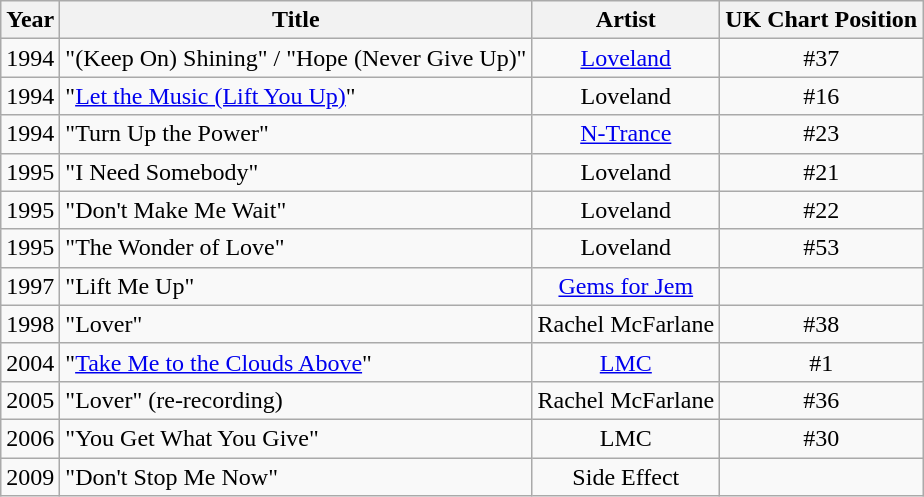<table class="wikitable">
<tr>
<th style="text-align:center; vertical-align:top;">Year</th>
<th style="text-align:center; vertical-align:top;">Title</th>
<th style="text-align:center;" valgin="top">Artist</th>
<th style="text-align:center; vertical-align:top;">UK Chart Position</th>
</tr>
<tr>
<td style="text-align:center; vertical-align:top;">1994</td>
<td style="text-align:left; vertical-align:top;">"(Keep On) Shining" / "Hope (Never Give Up)"</td>
<td style="text-align:center;" valgin="top"><a href='#'>Loveland</a></td>
<td style="text-align:center; vertical-align:top;">#37</td>
</tr>
<tr>
<td style="text-align:center; vertical-align:top;">1994</td>
<td style="text-align:left; vertical-align:top;">"<a href='#'>Let the Music (Lift You Up)</a>"</td>
<td style="text-align:center;" valgin="top">Loveland</td>
<td style="text-align:center; vertical-align:top;">#16</td>
</tr>
<tr>
<td style="text-align:center; vertical-align:top;">1994</td>
<td style="text-align:left; vertical-align:top;">"Turn Up the Power"</td>
<td style="text-align:center;" valgin="top"><a href='#'>N-Trance</a></td>
<td style="text-align:center; vertical-align:top;">#23</td>
</tr>
<tr>
<td style="text-align:center; vertical-align:top;">1995</td>
<td style="text-align:left; vertical-align:top;">"I Need Somebody"</td>
<td style="text-align:center;" valgin="top">Loveland</td>
<td style="text-align:center; vertical-align:top;">#21</td>
</tr>
<tr>
<td style="text-align:center; vertical-align:top;">1995</td>
<td style="text-align:left; vertical-align:top;">"Don't Make Me Wait"</td>
<td style="text-align:center;" valgin="top">Loveland</td>
<td style="text-align:center; vertical-align:top;">#22</td>
</tr>
<tr>
<td style="text-align:center; vertical-align:top;">1995</td>
<td style="text-align:left; vertical-align:top;">"The Wonder of Love"</td>
<td style="text-align:center;" valgin="top">Loveland</td>
<td style="text-align:center; vertical-align:top;">#53</td>
</tr>
<tr>
<td style="text-align:center; vertical-align:top;">1997</td>
<td style="text-align:left; vertical-align:top;">"Lift Me Up"</td>
<td style="text-align:center;" valgin="top"><a href='#'>Gems for Jem</a></td>
<td style="text-align:center; vertical-align:top;"></td>
</tr>
<tr>
<td style="text-align:center; vertical-align:top;">1998</td>
<td style="text-align:left; vertical-align:top;">"Lover"</td>
<td style="text-align:center;" valgin="top">Rachel McFarlane</td>
<td style="text-align:center; vertical-align:top;">#38</td>
</tr>
<tr>
<td style="text-align:center; vertical-align:top;">2004</td>
<td style="text-align:left; vertical-align:top;">"<a href='#'>Take Me to the Clouds Above</a>"</td>
<td style="text-align:center;" valgin="top"><a href='#'>LMC</a></td>
<td style="text-align:center; vertical-align:top;">#1</td>
</tr>
<tr>
<td style="text-align:center; vertical-align:top;">2005</td>
<td style="text-align:left; vertical-align:top;">"Lover" (re-recording)</td>
<td style="text-align:center;" valgin="top">Rachel McFarlane</td>
<td style="text-align:center; vertical-align:top;">#36</td>
</tr>
<tr>
<td style="text-align:center; vertical-align:top;">2006</td>
<td style="text-align:left; vertical-align:top;">"You Get What You Give"</td>
<td style="text-align:center;" valgin="top">LMC</td>
<td style="text-align:center; vertical-align:top;">#30</td>
</tr>
<tr>
<td style="text-align:center; vertical-align:top;">2009</td>
<td style="text-align:left; vertical-align:top;">"Don't Stop Me Now"</td>
<td style="text-align:center;" valgin="top">Side Effect</td>
<td style="text-align:center; vertical-align:top;"></td>
</tr>
</table>
